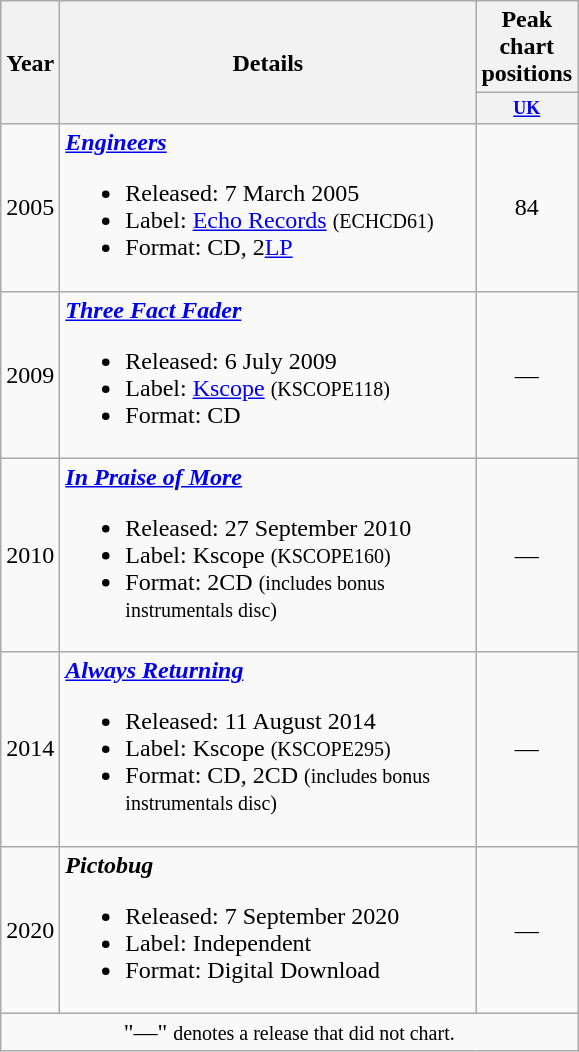<table class="wikitable">
<tr>
<th rowspan="2">Year</th>
<th rowspan="2" width="270">Details</th>
<th colspan="1">Peak chart positions</th>
</tr>
<tr>
<th style="width:3em;font-size:75%"><a href='#'>UK</a><br></th>
</tr>
<tr>
<td>2005</td>
<td><strong><em><a href='#'>Engineers</a></em></strong><br><ul><li>Released: 7 March 2005</li><li>Label: <a href='#'>Echo Records</a> <small>(ECHCD61)</small></li><li>Format: CD, 2<a href='#'>LP</a></li></ul></td>
<td align="center">84</td>
</tr>
<tr>
<td>2009</td>
<td><strong><em><a href='#'>Three Fact Fader</a></em></strong><br><ul><li>Released: 6 July 2009</li><li>Label: <a href='#'>Kscope</a> <small>(KSCOPE118)</small></li><li>Format: CD</li></ul></td>
<td align="center">—</td>
</tr>
<tr>
<td>2010</td>
<td><strong><em><a href='#'>In Praise of More</a></em></strong><br><ul><li>Released: 27 September 2010</li><li>Label: Kscope <small>(KSCOPE160)</small></li><li>Format: 2CD <small>(includes bonus instrumentals disc)</small></li></ul></td>
<td align="center">—</td>
</tr>
<tr>
<td>2014</td>
<td><strong><em><a href='#'>Always Returning</a></em></strong><br><ul><li>Released: 11 August 2014</li><li>Label: Kscope <small>(KSCOPE295)</small></li><li>Format: CD, 2CD <small>(includes bonus instrumentals disc)</small></li></ul></td>
<td align="center">—</td>
</tr>
<tr>
<td>2020</td>
<td><strong><em> Pictobug </em></strong><br><ul><li>Released: 7 September 2020</li><li>Label: Independent</li><li>Format: Digital Download</li></ul></td>
<td align="center">—</td>
</tr>
<tr>
<td colspan="5" align="center">"—" <small>denotes a release that did not chart.</small></td>
</tr>
</table>
